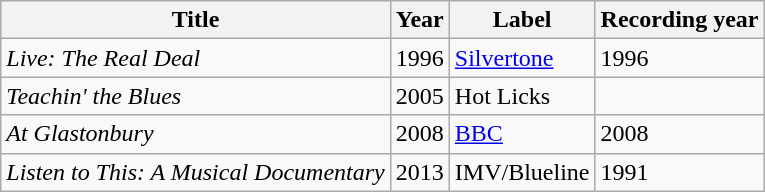<table class="wikitable">
<tr>
<th>Title</th>
<th>Year</th>
<th>Label</th>
<th>Recording year</th>
</tr>
<tr>
<td><em>Live: The Real Deal</em></td>
<td>1996</td>
<td><a href='#'>Silvertone</a></td>
<td>1996</td>
</tr>
<tr>
<td><em>Teachin' the Blues</em></td>
<td>2005</td>
<td>Hot Licks</td>
<td></td>
</tr>
<tr>
<td><em>At Glastonbury</em></td>
<td>2008</td>
<td><a href='#'>BBC</a></td>
<td>2008</td>
</tr>
<tr>
<td><em>Listen to This: A Musical Documentary</em></td>
<td>2013</td>
<td>IMV/Blueline</td>
<td>1991</td>
</tr>
</table>
